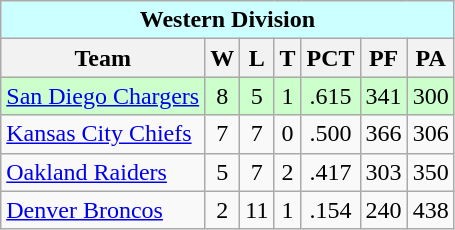<table class="wikitable" style="text-align:center">
<tr bgcolor="#ccffff">
<td colspan="7" align="center"><strong>Western Division</strong></td>
</tr>
<tr bgcolor="#efefef">
<th>Team</th>
<th>W</th>
<th>L</th>
<th>T</th>
<th>PCT</th>
<th>PF</th>
<th>PA</th>
</tr>
<tr style="background:#ccffcc">
<td align="left"><a href='#'>San Diego Chargers</a></td>
<td>8</td>
<td>5</td>
<td>1</td>
<td>.615</td>
<td>341</td>
<td>300</td>
</tr>
<tr>
<td align="left"><a href='#'>Kansas City Chiefs</a></td>
<td>7</td>
<td>7</td>
<td>0</td>
<td>.500</td>
<td>366</td>
<td>306</td>
</tr>
<tr>
<td align="left"><a href='#'>Oakland Raiders</a></td>
<td>5</td>
<td>7</td>
<td>2</td>
<td>.417</td>
<td>303</td>
<td>350</td>
</tr>
<tr>
<td align="left"><a href='#'>Denver Broncos</a></td>
<td>2</td>
<td>11</td>
<td>1</td>
<td>.154</td>
<td>240</td>
<td>438</td>
</tr>
</table>
